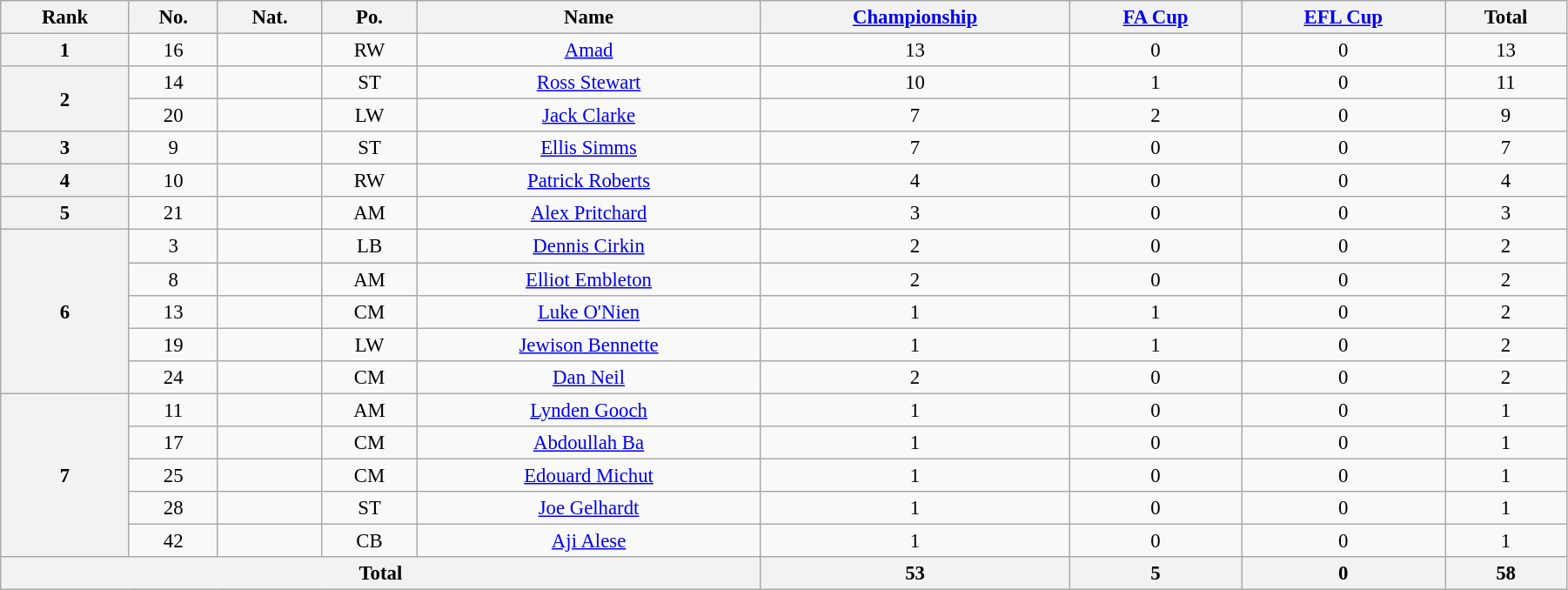<table class="wikitable" style="text-align:center; font-size:95%; width:95%;">
<tr>
<th>Rank</th>
<th>No.</th>
<th>Nat.</th>
<th>Po.</th>
<th>Name</th>
<th><a href='#'>Championship</a></th>
<th><a href='#'>FA Cup</a></th>
<th><a href='#'>EFL Cup</a></th>
<th>Total</th>
</tr>
<tr>
<th rowspan=1>1</th>
<td>16</td>
<td></td>
<td>RW</td>
<td><a href='#'>Amad</a></td>
<td>13</td>
<td>0</td>
<td>0</td>
<td>13</td>
</tr>
<tr>
<th rowspan=2>2</th>
<td>14</td>
<td></td>
<td>ST</td>
<td><a href='#'>Ross Stewart</a></td>
<td>10</td>
<td>1</td>
<td>0</td>
<td>11</td>
</tr>
<tr>
<td>20</td>
<td></td>
<td>LW</td>
<td><a href='#'>Jack Clarke</a></td>
<td>7</td>
<td>2</td>
<td>0</td>
<td>9</td>
</tr>
<tr>
<th rowspan=1>3</th>
<td>9</td>
<td></td>
<td>ST</td>
<td><a href='#'>Ellis Simms</a></td>
<td>7</td>
<td>0</td>
<td>0</td>
<td>7</td>
</tr>
<tr>
<th rowspan=1>4</th>
<td>10</td>
<td></td>
<td>RW</td>
<td><a href='#'>Patrick Roberts</a></td>
<td>4</td>
<td>0</td>
<td>0</td>
<td>4</td>
</tr>
<tr>
<th rowspan=1>5</th>
<td>21</td>
<td></td>
<td>AM</td>
<td><a href='#'>Alex Pritchard</a></td>
<td>3</td>
<td>0</td>
<td>0</td>
<td>3</td>
</tr>
<tr>
<th rowspan=5>6</th>
<td>3</td>
<td></td>
<td>LB</td>
<td><a href='#'>Dennis Cirkin</a></td>
<td>2</td>
<td>0</td>
<td>0</td>
<td>2</td>
</tr>
<tr>
<td>8</td>
<td></td>
<td>AM</td>
<td><a href='#'>Elliot Embleton</a></td>
<td>2</td>
<td>0</td>
<td>0</td>
<td>2</td>
</tr>
<tr>
<td>13</td>
<td></td>
<td>CM</td>
<td><a href='#'>Luke O'Nien</a></td>
<td>1</td>
<td>1</td>
<td>0</td>
<td>2</td>
</tr>
<tr>
<td>19</td>
<td></td>
<td>LW</td>
<td><a href='#'>Jewison Bennette</a></td>
<td>1</td>
<td>1</td>
<td>0</td>
<td>2</td>
</tr>
<tr>
<td>24</td>
<td></td>
<td>CM</td>
<td><a href='#'>Dan Neil</a></td>
<td>2</td>
<td>0</td>
<td>0</td>
<td>2</td>
</tr>
<tr>
<th rowspan=5>7</th>
<td>11</td>
<td></td>
<td>AM</td>
<td><a href='#'>Lynden Gooch</a></td>
<td>1</td>
<td>0</td>
<td>0</td>
<td>1</td>
</tr>
<tr>
<td>17</td>
<td></td>
<td>CM</td>
<td><a href='#'>Abdoullah Ba</a></td>
<td>1</td>
<td>0</td>
<td>0</td>
<td>1</td>
</tr>
<tr>
<td>25</td>
<td></td>
<td>CM</td>
<td><a href='#'>Edouard Michut</a></td>
<td>1</td>
<td>0</td>
<td>0</td>
<td>1</td>
</tr>
<tr>
<td>28</td>
<td></td>
<td>ST</td>
<td><a href='#'>Joe Gelhardt</a></td>
<td>1</td>
<td>0</td>
<td>0</td>
<td>1</td>
</tr>
<tr>
<td>42</td>
<td></td>
<td>CB</td>
<td><a href='#'>Aji Alese</a></td>
<td>1</td>
<td>0</td>
<td>0</td>
<td>1</td>
</tr>
<tr>
<th colspan=5>Total</th>
<th>53</th>
<th>5</th>
<th>0</th>
<th>58</th>
</tr>
</table>
